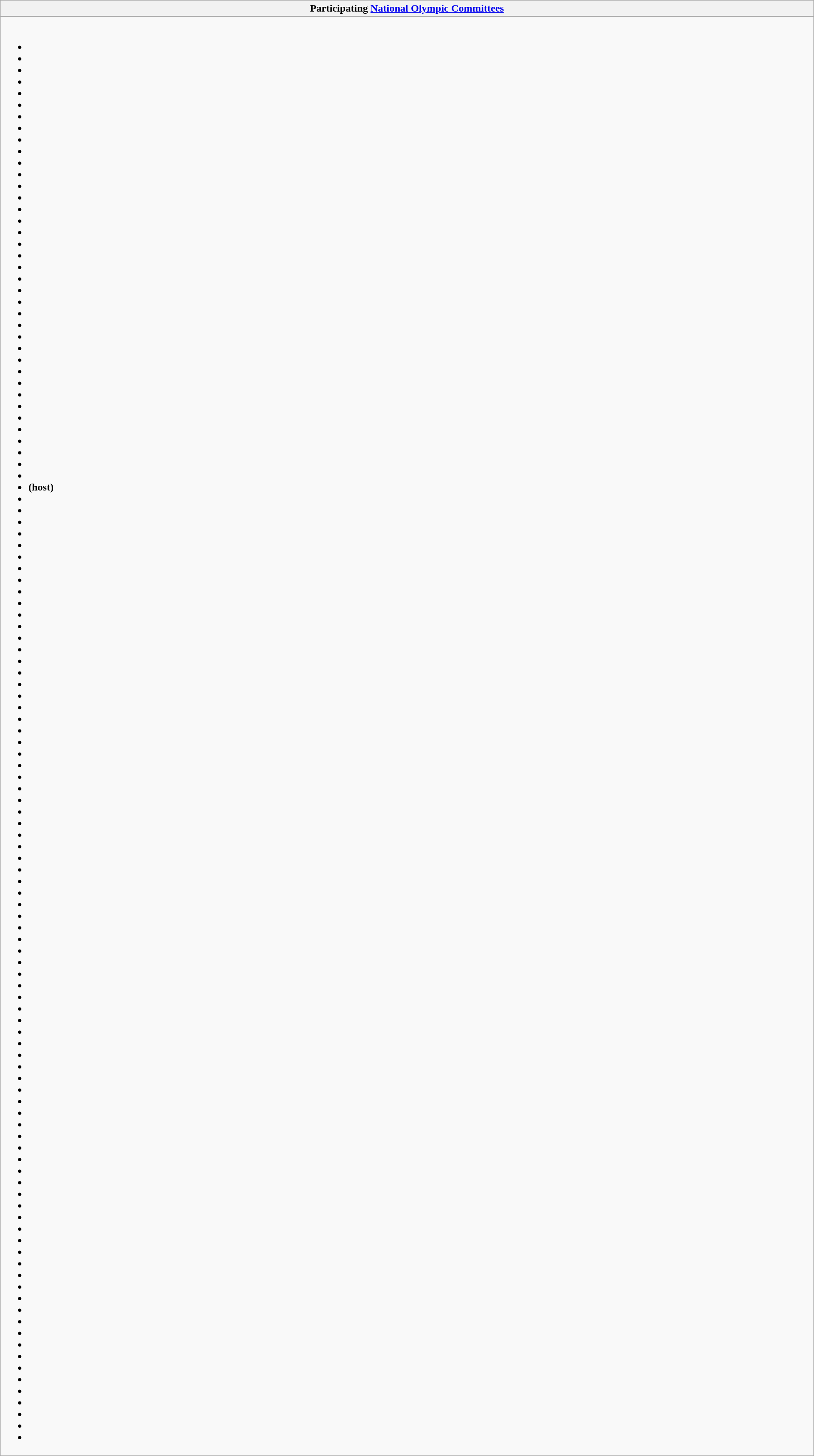<table class="wikitable collapsible" style="width:100%;">
<tr>
<th>Participating <a href='#'>National Olympic Committees</a></th>
</tr>
<tr>
<td><br><ul><li></li><li></li><li></li><li></li><li></li><li></li><li></li><li></li><li></li><li></li><li></li><li></li><li></li><li></li><li></li><li></li><li></li><li></li><li></li><li></li><li></li><li></li><li></li><li></li><li></li><li></li><li></li><li></li><li></li><li></li><li></li><li></li><li></li><li></li><li></li><li></li><li></li><li></li><li> <strong>(host)</strong></li><li></li><li></li><li></li><li></li><li></li><li></li><li></li><li></li><li></li><li></li><li></li><li></li><li></li><li></li><li></li><li></li><li></li><li></li><li></li><li></li><li></li><li></li><li></li><li></li><li></li><li></li><li></li><li></li><li></li><li></li><li></li><li></li><li></li><li></li><li></li><li></li><li></li><li></li><li></li><li></li><li></li><li></li><li></li><li></li><li></li><li></li><li></li><li></li><li></li><li></li><li></li><li></li><li></li><li></li><li></li><li></li><li></li><li></li><li></li><li></li><li></li><li></li><li></li><li></li><li></li><li></li><li></li><li></li><li></li><li></li><li></li><li></li><li></li><li></li><li></li><li></li><li></li><li></li><li></li><li></li><li></li><li></li></ul></td>
</tr>
</table>
